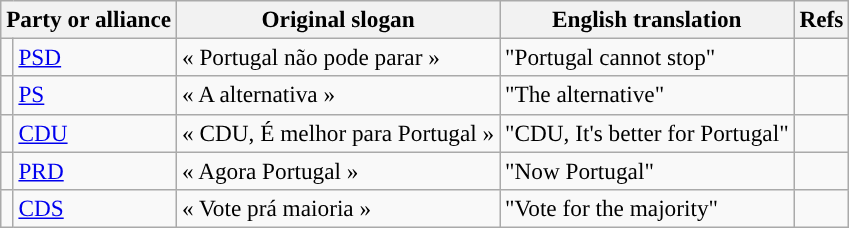<table class="wikitable" style="font-size:97%; text-align:left;">
<tr>
<th style="text-align:left;" colspan="2">Party or alliance</th>
<th>Original slogan</th>
<th>English translation</th>
<th>Refs</th>
</tr>
<tr>
<td style="color:inherit;background:"></td>
<td><a href='#'>PSD</a></td>
<td>« Portugal não pode parar »</td>
<td>"Portugal cannot stop"</td>
<td></td>
</tr>
<tr>
<td width="1" style="color:inherit;background:"></td>
<td><a href='#'>PS</a></td>
<td>« A alternativa »</td>
<td>"The alternative"</td>
<td></td>
</tr>
<tr>
<td style="color:inherit;background:"></td>
<td><a href='#'>CDU</a></td>
<td>« CDU, É melhor para Portugal »</td>
<td>"CDU, It's better for Portugal"</td>
<td></td>
</tr>
<tr>
<td style="color:inherit;background:"></td>
<td><a href='#'>PRD</a></td>
<td>« Agora Portugal »</td>
<td>"Now Portugal"</td>
<td></td>
</tr>
<tr>
<td style="color:inherit;background:"></td>
<td><a href='#'>CDS</a></td>
<td>« Vote prá maioria »</td>
<td>"Vote for the majority"</td>
<td></td>
</tr>
</table>
